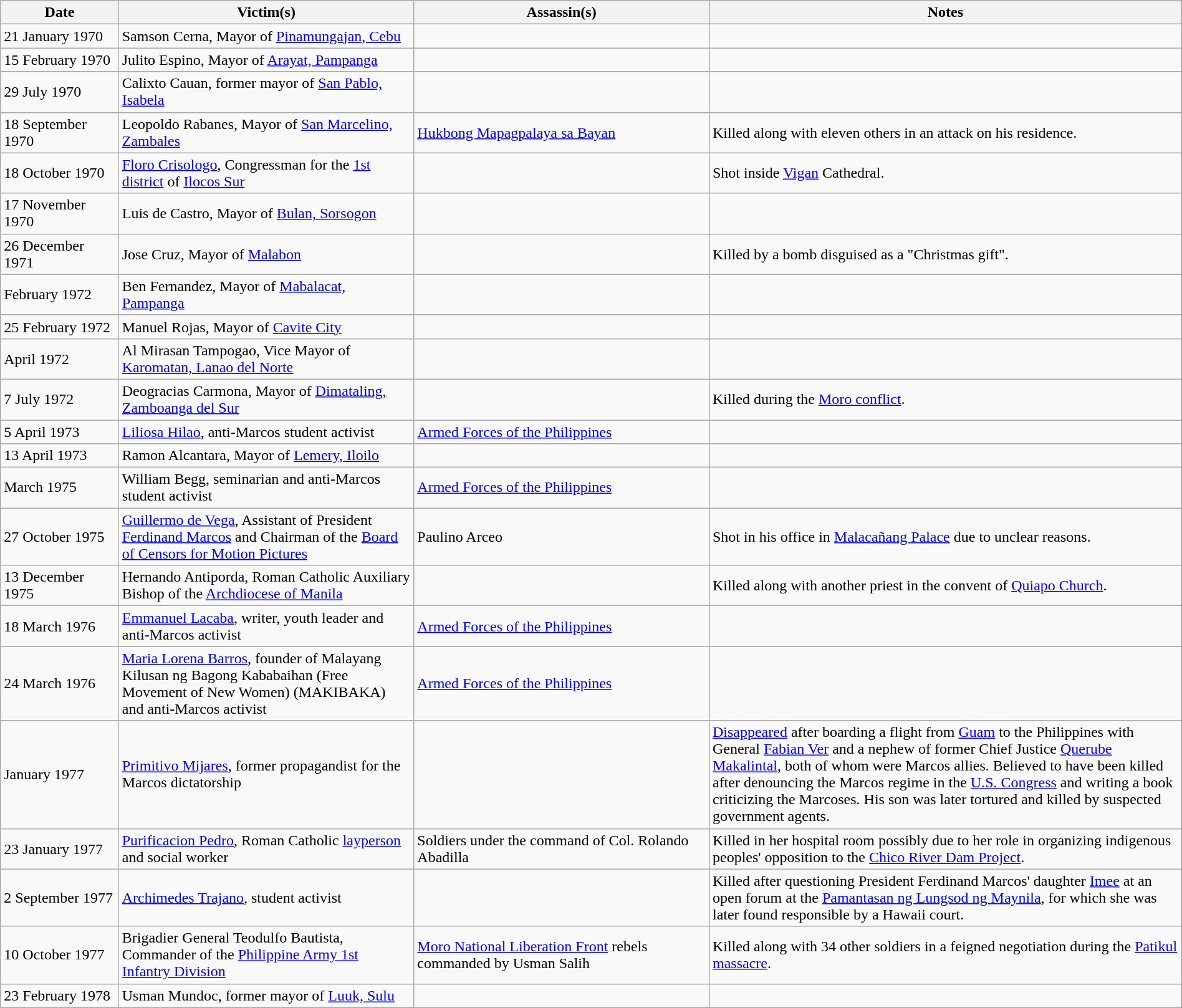<table class="wikitable sortable" style="width:100%">
<tr>
<th style="width:10%">Date</th>
<th style="width:25%">Victim(s)</th>
<th style="width:25%">Assassin(s)</th>
<th style="width:40%">Notes</th>
</tr>
<tr>
<td>21 January 1970</td>
<td>Samson Cerna, Mayor of <a href='#'>Pinamungajan, Cebu</a></td>
<td></td>
<td></td>
</tr>
<tr>
<td>15 February 1970</td>
<td>Julito Espino, Mayor of <a href='#'>Arayat, Pampanga</a></td>
<td></td>
<td></td>
</tr>
<tr>
<td>29 July 1970</td>
<td>Calixto Cauan, former mayor of <a href='#'>San Pablo, Isabela</a></td>
<td></td>
<td></td>
</tr>
<tr>
<td>18 September 1970</td>
<td>Leopoldo Rabanes, Mayor of <a href='#'>San Marcelino, Zambales</a></td>
<td><a href='#'>Hukbong Mapagpalaya sa Bayan</a></td>
<td>Killed along with eleven others in an attack on his residence.</td>
</tr>
<tr>
<td>18 October 1970</td>
<td><a href='#'>Floro Crisologo</a>, Congressman for the <a href='#'>1st district</a> of <a href='#'>Ilocos Sur</a></td>
<td></td>
<td>Shot inside <a href='#'>Vigan</a> Cathedral.</td>
</tr>
<tr>
<td>17 November 1970</td>
<td>Luis de Castro, Mayor of <a href='#'>Bulan, Sorsogon</a></td>
<td></td>
<td></td>
</tr>
<tr>
<td>26 December 1971</td>
<td>Jose Cruz, Mayor of <a href='#'>Malabon</a></td>
<td></td>
<td>Killed by a bomb disguised as a "Christmas gift".</td>
</tr>
<tr>
<td>February 1972</td>
<td>Ben Fernandez, Mayor of <a href='#'>Mabalacat, Pampanga</a></td>
<td></td>
<td></td>
</tr>
<tr>
<td>25 February 1972</td>
<td>Manuel Rojas, Mayor of <a href='#'>Cavite City</a></td>
<td></td>
<td></td>
</tr>
<tr>
<td>April 1972</td>
<td>Al Mirasan Tampogao, Vice Mayor of <a href='#'>Karomatan, Lanao del Norte</a></td>
<td></td>
<td></td>
</tr>
<tr>
<td>7 July 1972</td>
<td>Deogracias Carmona, Mayor of <a href='#'>Dimataling, Zamboanga del Sur</a></td>
<td></td>
<td>Killed during the <a href='#'>Moro conflict</a>.</td>
</tr>
<tr>
<td>5 April 1973</td>
<td><a href='#'>Liliosa Hilao</a>, anti-Marcos student activist</td>
<td><a href='#'>Armed Forces of the Philippines</a></td>
<td></td>
</tr>
<tr>
<td>13 April 1973</td>
<td>Ramon Alcantara, Mayor of <a href='#'>Lemery, Iloilo</a></td>
<td></td>
<td></td>
</tr>
<tr>
<td>March 1975</td>
<td>William Begg, seminarian and anti-Marcos student activist</td>
<td><a href='#'>Armed Forces of the Philippines</a></td>
<td></td>
</tr>
<tr>
<td>27 October 1975</td>
<td><a href='#'>Guillermo de Vega</a>, Assistant of President <a href='#'>Ferdinand Marcos</a> and Chairman of the <a href='#'>Board of Censors for Motion Pictures</a></td>
<td>Paulino Arceo</td>
<td>Shot in his office in <a href='#'>Malacañang Palace</a> due to unclear reasons.</td>
</tr>
<tr>
<td>13 December 1975</td>
<td>Hernando Antiporda, Roman Catholic Auxiliary Bishop of the <a href='#'>Archdiocese of Manila</a></td>
<td></td>
<td>Killed along with another priest in the convent of <a href='#'>Quiapo Church</a>.</td>
</tr>
<tr>
<td>18 March 1976</td>
<td><a href='#'>Emmanuel Lacaba</a>, writer, youth leader and anti-Marcos activist</td>
<td><a href='#'>Armed Forces of the Philippines</a></td>
<td></td>
</tr>
<tr>
<td>24 March 1976</td>
<td><a href='#'>Maria Lorena Barros</a>, founder of Malayang Kilusan ng Bagong Kababaihan (Free Movement of New Women) (MAKIBAKA) and anti-Marcos activist</td>
<td><a href='#'>Armed Forces of the Philippines</a></td>
<td></td>
</tr>
<tr>
<td>January 1977</td>
<td><a href='#'>Primitivo Mijares</a>, former propagandist for the Marcos dictatorship</td>
<td></td>
<td><a href='#'>Disappeared</a> after boarding a flight from <a href='#'>Guam</a> to the Philippines with General <a href='#'>Fabian Ver</a> and a nephew of former Chief Justice <a href='#'>Querube Makalintal</a>, both of whom were Marcos allies. Believed to have been killed after denouncing the Marcos regime in the <a href='#'>U.S. Congress</a> and writing a book criticizing the Marcoses. His son was later tortured and killed by suspected government agents.</td>
</tr>
<tr>
<td>23 January 1977</td>
<td><a href='#'>Purificacion Pedro</a>, Roman Catholic <a href='#'>layperson</a> and social worker</td>
<td>Soldiers under the command of Col. Rolando Abadilla</td>
<td>Killed in her hospital room possibly due to her role in organizing indigenous peoples' opposition to the <a href='#'>Chico River Dam Project</a>.</td>
</tr>
<tr>
<td>2 September 1977</td>
<td><a href='#'>Archimedes Trajano</a>, student activist</td>
<td></td>
<td>Killed after questioning President Ferdinand Marcos' daughter <a href='#'>Imee</a> at an open forum at the <a href='#'>Pamantasan ng Lungsod ng Maynila</a>, for which she was later found responsible by a Hawaii court.</td>
</tr>
<tr>
<td>10 October 1977</td>
<td>Brigadier General Teodulfo Bautista, Commander of the <a href='#'>Philippine Army 1st Infantry Division</a></td>
<td><a href='#'>Moro National Liberation Front</a> rebels commanded by Usman Salih</td>
<td>Killed along with 34 other soldiers in a feigned negotiation during the <a href='#'>Patikul massacre</a>.</td>
</tr>
<tr>
<td>23 February 1978</td>
<td>Usman Mundoc, former mayor of <a href='#'>Luuk, Sulu</a></td>
<td></td>
<td></td>
</tr>
</table>
